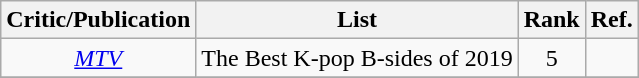<table class="sortable wikitable">
<tr>
<th>Critic/Publication</th>
<th>List</th>
<th>Rank</th>
<th>Ref.</th>
</tr>
<tr>
<td align="center"><em><a href='#'>MTV</a></em></td>
<td align="center">The Best K-pop B-sides of 2019</td>
<td align="center">5</td>
<td></td>
</tr>
<tr>
</tr>
</table>
